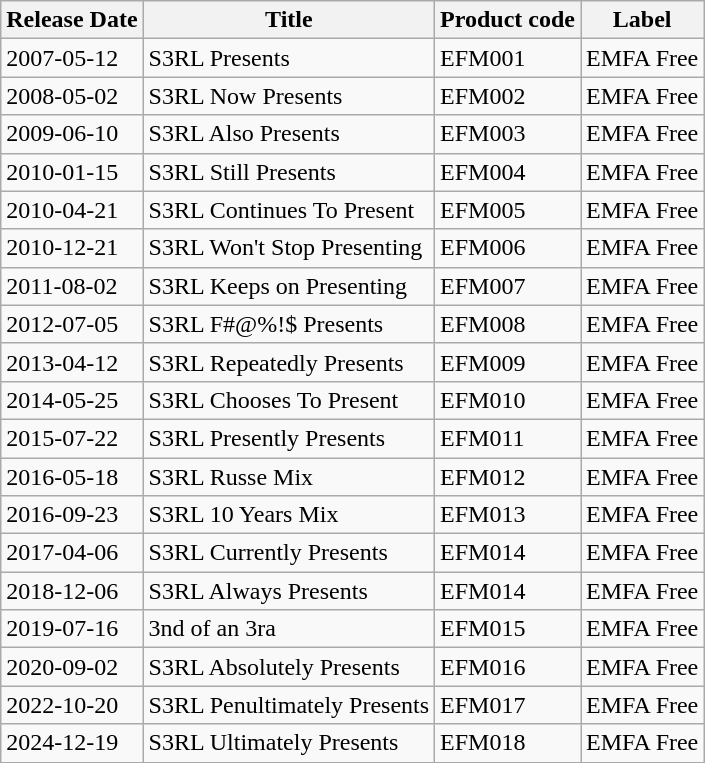<table class="wikitable">
<tr>
<th>Release Date</th>
<th>Title</th>
<th>Product code</th>
<th>Label</th>
</tr>
<tr>
<td>2007-05-12</td>
<td>S3RL Presents</td>
<td>EFM001</td>
<td>EMFA Free</td>
</tr>
<tr>
<td>2008-05-02</td>
<td>S3RL Now Presents</td>
<td>EFM002</td>
<td>EMFA Free</td>
</tr>
<tr>
<td>2009-06-10</td>
<td>S3RL Also Presents</td>
<td>EFM003</td>
<td>EMFA Free</td>
</tr>
<tr>
<td>2010-01-15</td>
<td>S3RL Still Presents</td>
<td>EFM004</td>
<td>EMFA Free</td>
</tr>
<tr>
<td>2010-04-21</td>
<td>S3RL Continues To Present</td>
<td>EFM005</td>
<td>EMFA Free</td>
</tr>
<tr>
<td>2010-12-21</td>
<td>S3RL Won't Stop Presenting</td>
<td>EFM006</td>
<td>EMFA Free</td>
</tr>
<tr>
<td>2011-08-02</td>
<td>S3RL Keeps on Presenting</td>
<td>EFM007</td>
<td>EMFA Free</td>
</tr>
<tr>
<td>2012-07-05</td>
<td>S3RL F#@%!$ Presents</td>
<td>EFM008</td>
<td>EMFA Free</td>
</tr>
<tr>
<td>2013-04-12</td>
<td>S3RL Repeatedly Presents</td>
<td>EFM009</td>
<td>EMFA Free</td>
</tr>
<tr>
<td>2014-05-25</td>
<td>S3RL Chooses To Present</td>
<td>EFM010</td>
<td>EMFA Free</td>
</tr>
<tr>
<td>2015-07-22</td>
<td>S3RL Presently Presents</td>
<td>EFM011</td>
<td>EMFA Free</td>
</tr>
<tr>
<td>2016-05-18</td>
<td>S3RL Russe Mix</td>
<td>EFM012</td>
<td>EMFA Free</td>
</tr>
<tr>
<td>2016-09-23</td>
<td>S3RL 10 Years Mix</td>
<td>EFM013</td>
<td>EMFA Free</td>
</tr>
<tr>
<td>2017-04-06</td>
<td>S3RL Currently Presents</td>
<td>EFM014</td>
<td>EMFA Free</td>
</tr>
<tr>
<td>2018-12-06</td>
<td>S3RL Always Presents</td>
<td>EFM014</td>
<td>EMFA Free</td>
</tr>
<tr>
<td>2019-07-16</td>
<td>3nd of an 3ra</td>
<td>EFM015</td>
<td>EMFA Free</td>
</tr>
<tr>
<td>2020-09-02</td>
<td>S3RL Absolutely Presents</td>
<td>EFM016</td>
<td>EMFA Free</td>
</tr>
<tr>
<td>2022-10-20</td>
<td>S3RL Penultimately Presents</td>
<td>EFM017</td>
<td>EMFA Free</td>
</tr>
<tr>
<td>2024-12-19</td>
<td>S3RL Ultimately Presents</td>
<td>EFM018</td>
<td>EMFA Free</td>
</tr>
</table>
